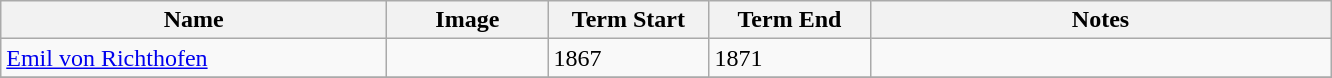<table class="wikitable">
<tr class="hintergrundfarbe5">
<th width="250">Name</th>
<th width="100">Image</th>
<th width="100">Term Start</th>
<th width="100">Term End</th>
<th width="300">Notes</th>
</tr>
<tr>
<td><a href='#'>Emil von Richthofen</a></td>
<td></td>
<td>1867</td>
<td>1871</td>
<td></td>
</tr>
<tr>
</tr>
</table>
